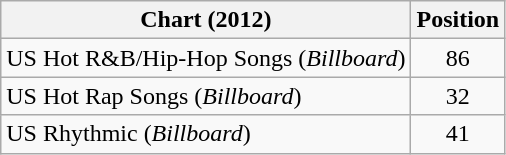<table class="wikitable">
<tr>
<th scope="col">Chart (2012)</th>
<th scope="col">Position</th>
</tr>
<tr>
<td>US Hot R&B/Hip-Hop Songs (<em>Billboard</em>)</td>
<td style="text-align:center">86</td>
</tr>
<tr>
<td>US Hot Rap Songs (<em>Billboard</em>)</td>
<td style="text-align:center">32</td>
</tr>
<tr>
<td>US Rhythmic (<em>Billboard</em>)</td>
<td style="text-align:center">41</td>
</tr>
</table>
